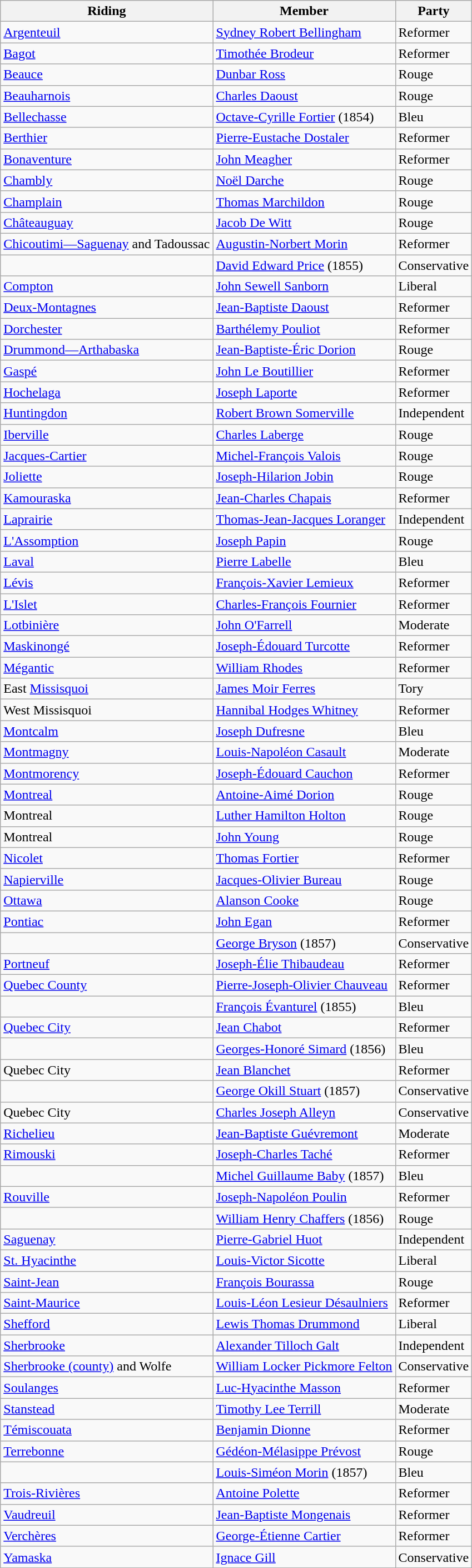<table class="wikitable">
<tr>
<th>Riding</th>
<th>Member</th>
<th>Party</th>
</tr>
<tr>
<td><a href='#'>Argenteuil</a></td>
<td><a href='#'>Sydney Robert Bellingham</a></td>
<td>Reformer</td>
</tr>
<tr>
<td><a href='#'>Bagot</a></td>
<td><a href='#'>Timothée Brodeur</a></td>
<td>Reformer</td>
</tr>
<tr>
<td><a href='#'>Beauce</a></td>
<td><a href='#'>Dunbar Ross</a></td>
<td>Rouge</td>
</tr>
<tr>
<td><a href='#'>Beauharnois</a></td>
<td><a href='#'>Charles Daoust</a></td>
<td>Rouge</td>
</tr>
<tr>
<td><a href='#'>Bellechasse</a></td>
<td><a href='#'>Octave-Cyrille Fortier</a> (1854) </td>
<td>Bleu</td>
</tr>
<tr>
<td><a href='#'>Berthier</a></td>
<td><a href='#'>Pierre-Eustache Dostaler</a></td>
<td>Reformer</td>
</tr>
<tr>
<td><a href='#'>Bonaventure</a></td>
<td><a href='#'>John Meagher</a></td>
<td>Reformer</td>
</tr>
<tr>
<td><a href='#'>Chambly</a></td>
<td><a href='#'>Noël Darche</a></td>
<td>Rouge</td>
</tr>
<tr>
<td><a href='#'>Champlain</a></td>
<td><a href='#'>Thomas Marchildon</a></td>
<td>Rouge</td>
</tr>
<tr>
<td><a href='#'>Châteauguay</a></td>
<td><a href='#'>Jacob De Witt</a></td>
<td>Rouge</td>
</tr>
<tr>
<td><a href='#'>Chicoutimi—Saguenay</a> and Tadoussac</td>
<td><a href='#'>Augustin-Norbert Morin</a></td>
<td>Reformer</td>
</tr>
<tr>
<td></td>
<td><a href='#'>David Edward Price</a> (1855)</td>
<td>Conservative</td>
</tr>
<tr>
<td><a href='#'>Compton</a></td>
<td><a href='#'>John Sewell Sanborn</a></td>
<td>Liberal</td>
</tr>
<tr>
<td><a href='#'>Deux-Montagnes</a></td>
<td><a href='#'>Jean-Baptiste Daoust</a></td>
<td>Reformer</td>
</tr>
<tr>
<td><a href='#'>Dorchester</a></td>
<td><a href='#'>Barthélemy Pouliot</a></td>
<td>Reformer</td>
</tr>
<tr>
<td><a href='#'>Drummond—Arthabaska</a></td>
<td><a href='#'>Jean-Baptiste-Éric Dorion</a></td>
<td>Rouge</td>
</tr>
<tr>
<td><a href='#'>Gaspé</a></td>
<td><a href='#'>John Le Boutillier</a></td>
<td>Reformer</td>
</tr>
<tr>
<td><a href='#'>Hochelaga</a></td>
<td><a href='#'>Joseph Laporte</a></td>
<td>Reformer</td>
</tr>
<tr>
<td><a href='#'>Huntingdon</a></td>
<td><a href='#'>Robert Brown Somerville</a></td>
<td>Independent</td>
</tr>
<tr>
<td><a href='#'>Iberville</a></td>
<td><a href='#'>Charles Laberge</a></td>
<td>Rouge</td>
</tr>
<tr>
<td><a href='#'>Jacques-Cartier</a></td>
<td><a href='#'>Michel-François Valois</a></td>
<td>Rouge</td>
</tr>
<tr>
<td><a href='#'>Joliette</a></td>
<td><a href='#'>Joseph-Hilarion Jobin</a></td>
<td>Rouge</td>
</tr>
<tr>
<td><a href='#'>Kamouraska</a></td>
<td><a href='#'>Jean-Charles Chapais</a></td>
<td>Reformer</td>
</tr>
<tr>
<td><a href='#'>Laprairie</a></td>
<td><a href='#'>Thomas-Jean-Jacques Loranger</a></td>
<td>Independent</td>
</tr>
<tr>
<td><a href='#'>L'Assomption</a></td>
<td><a href='#'>Joseph Papin</a></td>
<td>Rouge</td>
</tr>
<tr>
<td><a href='#'>Laval</a></td>
<td><a href='#'>Pierre Labelle</a></td>
<td>Bleu</td>
</tr>
<tr>
<td><a href='#'>Lévis</a></td>
<td><a href='#'>François-Xavier Lemieux</a></td>
<td>Reformer</td>
</tr>
<tr>
<td><a href='#'>L'Islet</a></td>
<td><a href='#'>Charles-François Fournier</a></td>
<td>Reformer</td>
</tr>
<tr>
<td><a href='#'>Lotbinière</a></td>
<td><a href='#'>John O'Farrell</a></td>
<td>Moderate</td>
</tr>
<tr>
<td><a href='#'>Maskinongé</a></td>
<td><a href='#'>Joseph-Édouard Turcotte</a></td>
<td>Reformer</td>
</tr>
<tr>
<td><a href='#'>Mégantic</a></td>
<td><a href='#'>William Rhodes</a></td>
<td>Reformer</td>
</tr>
<tr>
<td>East <a href='#'>Missisquoi</a></td>
<td><a href='#'>James Moir Ferres</a></td>
<td>Tory</td>
</tr>
<tr>
<td>West Missisquoi</td>
<td><a href='#'>Hannibal Hodges Whitney</a></td>
<td>Reformer</td>
</tr>
<tr>
<td><a href='#'>Montcalm</a></td>
<td><a href='#'>Joseph Dufresne</a></td>
<td>Bleu</td>
</tr>
<tr>
<td><a href='#'>Montmagny</a></td>
<td><a href='#'>Louis-Napoléon Casault</a></td>
<td>Moderate</td>
</tr>
<tr>
<td><a href='#'>Montmorency</a></td>
<td><a href='#'>Joseph-Édouard Cauchon</a></td>
<td>Reformer</td>
</tr>
<tr>
<td><a href='#'>Montreal</a></td>
<td><a href='#'>Antoine-Aimé Dorion</a></td>
<td>Rouge</td>
</tr>
<tr>
<td>Montreal</td>
<td><a href='#'>Luther Hamilton Holton</a></td>
<td>Rouge</td>
</tr>
<tr>
<td>Montreal</td>
<td><a href='#'>John Young</a></td>
<td>Rouge</td>
</tr>
<tr>
<td><a href='#'>Nicolet</a></td>
<td><a href='#'>Thomas Fortier</a></td>
<td>Reformer</td>
</tr>
<tr>
<td><a href='#'>Napierville</a></td>
<td><a href='#'>Jacques-Olivier Bureau</a></td>
<td>Rouge</td>
</tr>
<tr>
<td><a href='#'>Ottawa</a></td>
<td><a href='#'>Alanson Cooke</a></td>
<td>Rouge</td>
</tr>
<tr>
<td><a href='#'>Pontiac</a></td>
<td><a href='#'>John Egan</a></td>
<td>Reformer</td>
</tr>
<tr>
<td></td>
<td><a href='#'>George Bryson</a> (1857)</td>
<td>Conservative</td>
</tr>
<tr>
<td><a href='#'>Portneuf</a></td>
<td><a href='#'>Joseph-Élie Thibaudeau</a></td>
<td>Reformer</td>
</tr>
<tr>
<td><a href='#'>Quebec County</a></td>
<td><a href='#'>Pierre-Joseph-Olivier Chauveau</a></td>
<td>Reformer</td>
</tr>
<tr>
<td></td>
<td><a href='#'>François Évanturel</a> (1855)</td>
<td>Bleu</td>
</tr>
<tr>
<td><a href='#'>Quebec City</a></td>
<td><a href='#'>Jean Chabot</a></td>
<td>Reformer</td>
</tr>
<tr>
<td></td>
<td><a href='#'>Georges-Honoré Simard</a> (1856)</td>
<td>Bleu</td>
</tr>
<tr>
<td>Quebec City</td>
<td><a href='#'>Jean Blanchet</a></td>
<td>Reformer</td>
</tr>
<tr>
<td></td>
<td><a href='#'>George Okill Stuart</a> (1857)</td>
<td>Conservative</td>
</tr>
<tr>
<td>Quebec City</td>
<td><a href='#'>Charles Joseph Alleyn</a></td>
<td>Conservative</td>
</tr>
<tr>
<td><a href='#'>Richelieu</a></td>
<td><a href='#'>Jean-Baptiste Guévremont</a></td>
<td>Moderate</td>
</tr>
<tr>
<td><a href='#'>Rimouski</a></td>
<td><a href='#'>Joseph-Charles Taché</a></td>
<td>Reformer</td>
</tr>
<tr>
<td></td>
<td><a href='#'>Michel Guillaume Baby</a> (1857)</td>
<td>Bleu</td>
</tr>
<tr>
<td><a href='#'>Rouville</a></td>
<td><a href='#'>Joseph-Napoléon Poulin</a></td>
<td>Reformer</td>
</tr>
<tr>
<td></td>
<td><a href='#'>William Henry Chaffers</a> (1856)</td>
<td>Rouge</td>
</tr>
<tr>
<td><a href='#'>Saguenay</a></td>
<td><a href='#'>Pierre-Gabriel Huot</a></td>
<td>Independent</td>
</tr>
<tr>
<td><a href='#'>St. Hyacinthe</a></td>
<td><a href='#'>Louis-Victor Sicotte</a></td>
<td>Liberal</td>
</tr>
<tr>
<td><a href='#'>Saint-Jean</a></td>
<td><a href='#'>François Bourassa</a></td>
<td>Rouge</td>
</tr>
<tr>
<td><a href='#'>Saint-Maurice</a></td>
<td><a href='#'>Louis-Léon Lesieur Désaulniers</a></td>
<td>Reformer</td>
</tr>
<tr>
<td><a href='#'>Shefford</a></td>
<td><a href='#'>Lewis Thomas Drummond</a></td>
<td>Liberal</td>
</tr>
<tr>
<td><a href='#'>Sherbrooke</a></td>
<td><a href='#'>Alexander Tilloch Galt</a></td>
<td>Independent</td>
</tr>
<tr>
<td><a href='#'>Sherbrooke (county)</a> and Wolfe</td>
<td><a href='#'>William Locker Pickmore Felton</a></td>
<td>Conservative</td>
</tr>
<tr>
<td><a href='#'>Soulanges</a></td>
<td><a href='#'>Luc-Hyacinthe Masson</a></td>
<td>Reformer</td>
</tr>
<tr>
<td><a href='#'>Stanstead</a></td>
<td><a href='#'>Timothy Lee Terrill</a></td>
<td>Moderate</td>
</tr>
<tr>
<td><a href='#'>Témiscouata</a></td>
<td><a href='#'>Benjamin Dionne</a></td>
<td>Reformer</td>
</tr>
<tr>
<td><a href='#'>Terrebonne</a></td>
<td><a href='#'>Gédéon-Mélasippe Prévost</a></td>
<td>Rouge</td>
</tr>
<tr>
<td></td>
<td><a href='#'>Louis-Siméon Morin</a> (1857)</td>
<td>Bleu</td>
</tr>
<tr>
<td><a href='#'>Trois-Rivières</a></td>
<td><a href='#'>Antoine Polette</a></td>
<td>Reformer</td>
</tr>
<tr>
<td><a href='#'>Vaudreuil</a></td>
<td><a href='#'>Jean-Baptiste Mongenais</a></td>
<td>Reformer</td>
</tr>
<tr>
<td><a href='#'>Verchères</a></td>
<td><a href='#'>George-Étienne Cartier</a></td>
<td>Reformer</td>
</tr>
<tr>
<td><a href='#'>Yamaska</a></td>
<td><a href='#'>Ignace Gill</a></td>
<td>Conservative</td>
</tr>
</table>
